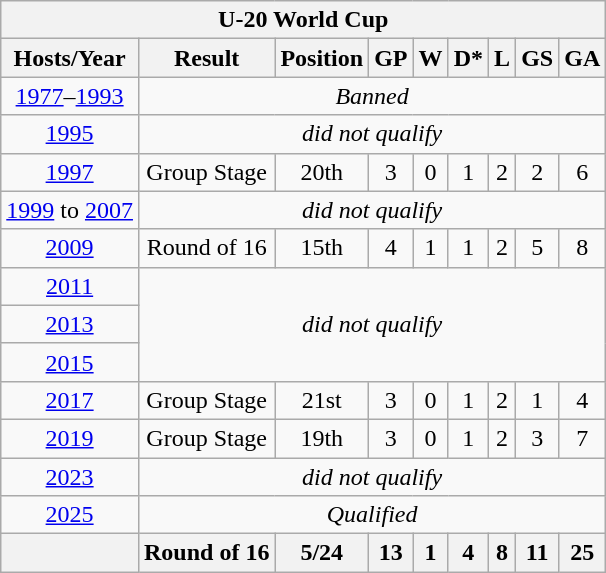<table class="wikitable" style="text-align: center;">
<tr>
<th colspan=9>U-20 World Cup</th>
</tr>
<tr>
<th>Hosts/Year</th>
<th>Result</th>
<th>Position</th>
<th>GP</th>
<th>W</th>
<th>D*</th>
<th>L</th>
<th>GS</th>
<th>GA</th>
</tr>
<tr>
<td><a href='#'>1977</a>–<a href='#'>1993</a></td>
<td colspan=8><em>Banned</em></td>
</tr>
<tr>
<td> <a href='#'>1995</a></td>
<td colspan=8><em>did not qualify</em></td>
</tr>
<tr>
<td> <a href='#'>1997</a></td>
<td>Group Stage</td>
<td>20th</td>
<td>3</td>
<td>0</td>
<td>1</td>
<td>2</td>
<td>2</td>
<td>6</td>
</tr>
<tr>
<td><a href='#'>1999</a> to <a href='#'>2007</a></td>
<td colspan=8><em>did not qualify</em></td>
</tr>
<tr>
<td> <a href='#'>2009</a></td>
<td>Round of 16</td>
<td>15th</td>
<td>4</td>
<td>1</td>
<td>1</td>
<td>2</td>
<td>5</td>
<td>8</td>
</tr>
<tr>
<td> <a href='#'>2011</a></td>
<td colspan=8 rowspan=3><em>did not qualify</em></td>
</tr>
<tr>
<td> <a href='#'>2013</a></td>
</tr>
<tr>
<td> <a href='#'>2015</a></td>
</tr>
<tr>
<td> <a href='#'>2017</a></td>
<td>Group Stage</td>
<td>21st</td>
<td>3</td>
<td>0</td>
<td>1</td>
<td>2</td>
<td>1</td>
<td>4</td>
</tr>
<tr>
<td> <a href='#'>2019</a></td>
<td>Group Stage</td>
<td>19th</td>
<td>3</td>
<td>0</td>
<td>1</td>
<td>2</td>
<td>3</td>
<td>7</td>
</tr>
<tr>
<td> <a href='#'>2023</a></td>
<td colspan=8><em>did not qualify</em></td>
</tr>
<tr>
<td> <a href='#'>2025</a></td>
<td colspan=8><em>Qualified</em></td>
</tr>
<tr>
<th></th>
<th>Round of 16</th>
<th>5/24</th>
<th>13</th>
<th>1</th>
<th>4</th>
<th>8</th>
<th>11</th>
<th>25</th>
</tr>
</table>
